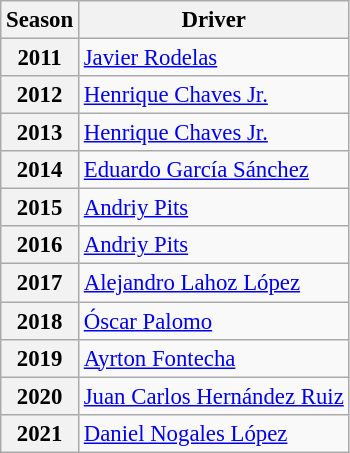<table class="wikitable" style="font-size: 95%;">
<tr>
<th>Season</th>
<th>Driver</th>
</tr>
<tr>
<th>2011</th>
<td> <a href='#'>Javier Rodelas</a></td>
</tr>
<tr>
<th>2012</th>
<td> <a href='#'>Henrique Chaves Jr.</a></td>
</tr>
<tr>
<th>2013</th>
<td> <a href='#'>Henrique Chaves Jr.</a></td>
</tr>
<tr>
<th>2014</th>
<td> <a href='#'>Eduardo García Sánchez</a></td>
</tr>
<tr>
<th>2015</th>
<td> <a href='#'>Andriy Pits</a></td>
</tr>
<tr>
<th>2016</th>
<td> <a href='#'>Andriy Pits</a></td>
</tr>
<tr>
<th>2017</th>
<td> <a href='#'>Alejandro Lahoz López</a></td>
</tr>
<tr>
<th>2018</th>
<td> <a href='#'>Óscar Palomo</a></td>
</tr>
<tr>
<th>2019</th>
<td> <a href='#'>Ayrton Fontecha</a></td>
</tr>
<tr>
<th>2020</th>
<td> <a href='#'>Juan Carlos Hernández Ruiz</a></td>
</tr>
<tr>
<th>2021</th>
<td> <a href='#'>Daniel Nogales López</a></td>
</tr>
</table>
